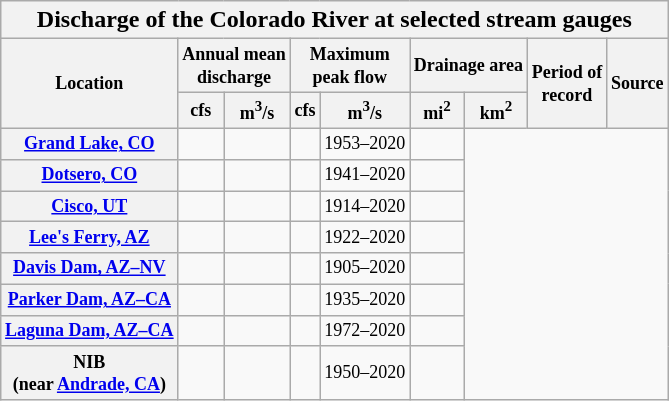<table class="wikitable sortable collapsible" style="float: center; clear: right; margin-left: 0.5em">
<tr>
<th colspan=10>Discharge of the Colorado River at selected stream gauges</th>
</tr>
<tr style="font-size:9pt; text-align:center;">
<th rowspan=2>Location</th>
<th colspan=2>Annual mean<br> discharge</th>
<th colspan=2>Maximum<br> peak flow</th>
<th colspan=2>Drainage area</th>
<th rowspan=2>Period of<br> record</th>
<th rowspan=2>Source</th>
</tr>
<tr style="font-size:9pt; text-align:center;">
<th>cfs</th>
<th>m<sup>3</sup>/s</th>
<th>cfs</th>
<th>m<sup>3</sup>/s</th>
<th>mi<sup>2</sup></th>
<th>km<sup>2</sup></th>
</tr>
<tr style="font-size:9pt; text-align:center;">
<th><a href='#'>Grand Lake, CO</a></th>
<td></td>
<td></td>
<td></td>
<td>1953–2020</td>
<td></td>
</tr>
<tr style="font-size:9pt; text-align:center;">
<th><a href='#'>Dotsero, CO</a></th>
<td></td>
<td></td>
<td></td>
<td>1941–2020</td>
<td></td>
</tr>
<tr style="font-size:9pt; text-align:center;">
<th><a href='#'>Cisco, UT</a></th>
<td></td>
<td></td>
<td></td>
<td>1914–2020</td>
<td></td>
</tr>
<tr style="font-size:9pt; text-align:center;">
<th><a href='#'>Lee's Ferry, AZ</a></th>
<td></td>
<td></td>
<td></td>
<td>1922–2020</td>
<td></td>
</tr>
<tr style="font-size:9pt; text-align:center;">
<th><a href='#'>Davis Dam, AZ–NV</a></th>
<td></td>
<td></td>
<td></td>
<td>1905–2020</td>
<td></td>
</tr>
<tr style="font-size:9pt; text-align:center;">
<th><a href='#'>Parker Dam, AZ–CA</a></th>
<td></td>
<td></td>
<td></td>
<td>1935–2020</td>
<td></td>
</tr>
<tr style="font-size:9pt; text-align:center;">
<th><a href='#'>Laguna Dam, AZ–CA</a></th>
<td></td>
<td></td>
<td></td>
<td>1972–2020</td>
<td></td>
</tr>
<tr style="font-size:9pt; text-align:center;">
<th>NIB<br>(near <a href='#'>Andrade, CA</a>)</th>
<td></td>
<td></td>
<td></td>
<td>1950–2020</td>
<td></td>
</tr>
</table>
